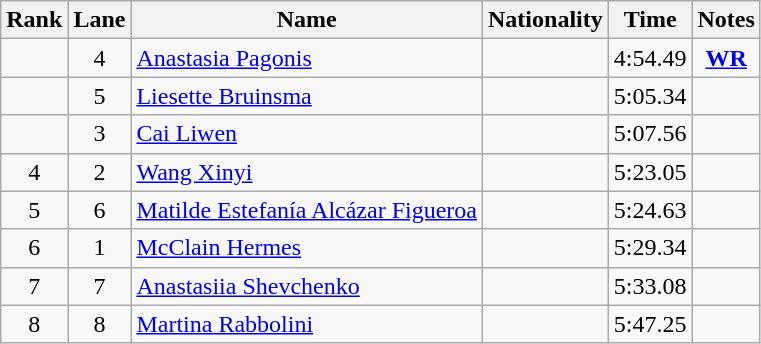<table class="wikitable sortable" style="text-align:center">
<tr>
<th>Rank</th>
<th>Lane</th>
<th>Name</th>
<th>Nationality</th>
<th>Time</th>
<th>Notes</th>
</tr>
<tr>
<td></td>
<td>4</td>
<td align=left><a href='#'>Anastasia Pagonis</a></td>
<td align=left></td>
<td>4:54.49</td>
<td><strong><a href='#'>WR</a></strong></td>
</tr>
<tr>
<td></td>
<td>5</td>
<td align=left><a href='#'>Liesette Bruinsma</a></td>
<td align=left></td>
<td>5:05.34</td>
<td></td>
</tr>
<tr>
<td></td>
<td>3</td>
<td align=left><a href='#'>Cai Liwen</a></td>
<td align=left></td>
<td>5:07.56</td>
<td></td>
</tr>
<tr>
<td>4</td>
<td>2</td>
<td align=left><a href='#'>Wang Xinyi</a></td>
<td align=left></td>
<td>5:23.05</td>
<td></td>
</tr>
<tr>
<td>5</td>
<td>6</td>
<td align=left><a href='#'>Matilde Estefanía Alcázar Figueroa</a></td>
<td align=left></td>
<td>5:24.63</td>
<td></td>
</tr>
<tr>
<td>6</td>
<td>1</td>
<td align=left><a href='#'>McClain Hermes</a></td>
<td align=left></td>
<td>5:29.34</td>
<td></td>
</tr>
<tr>
<td>7</td>
<td>7</td>
<td align=left><a href='#'>Anastasiia Shevchenko</a></td>
<td align=left></td>
<td>5:33.08</td>
<td></td>
</tr>
<tr>
<td>8</td>
<td>8</td>
<td align=left><a href='#'>Martina Rabbolini</a></td>
<td align=left></td>
<td>5:47.25</td>
<td></td>
</tr>
</table>
